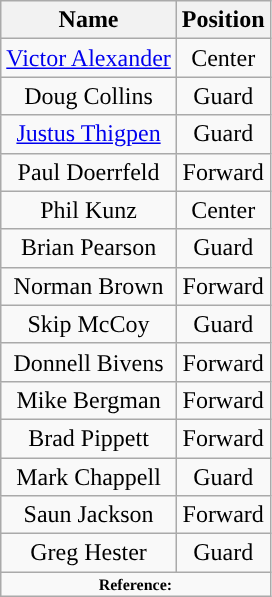<table class="wikitable" style="text-align: center">
<tr>
<th>Name</th>
<th>Position</th>
</tr>
<tr>
<td><a href='#'>Victor Alexander</a></td>
<td>Center</td>
</tr>
<tr>
<td>Doug Collins</td>
<td>Guard</td>
</tr>
<tr>
<td><a href='#'>Justus Thigpen</a></td>
<td>Guard</td>
</tr>
<tr>
<td>Paul Doerrfeld</td>
<td>Forward</td>
</tr>
<tr>
<td>Phil Kunz</td>
<td>Center</td>
</tr>
<tr>
<td>Brian Pearson</td>
<td>Guard</td>
</tr>
<tr>
<td>Norman Brown</td>
<td>Forward</td>
</tr>
<tr>
<td>Skip McCoy</td>
<td>Guard</td>
</tr>
<tr>
<td>Donnell Bivens</td>
<td>Forward</td>
</tr>
<tr>
<td>Mike Bergman</td>
<td>Forward</td>
</tr>
<tr>
<td>Brad Pippett</td>
<td>Forward</td>
</tr>
<tr>
<td>Mark Chappell</td>
<td>Guard</td>
</tr>
<tr>
<td>Saun Jackson</td>
<td>Forward</td>
</tr>
<tr>
<td>Greg Hester</td>
<td>Guard</td>
</tr>
<tr>
<td colspan="5" style="font-size:8pt; text-align:center;"><strong>Reference:</strong></td>
</tr>
</table>
